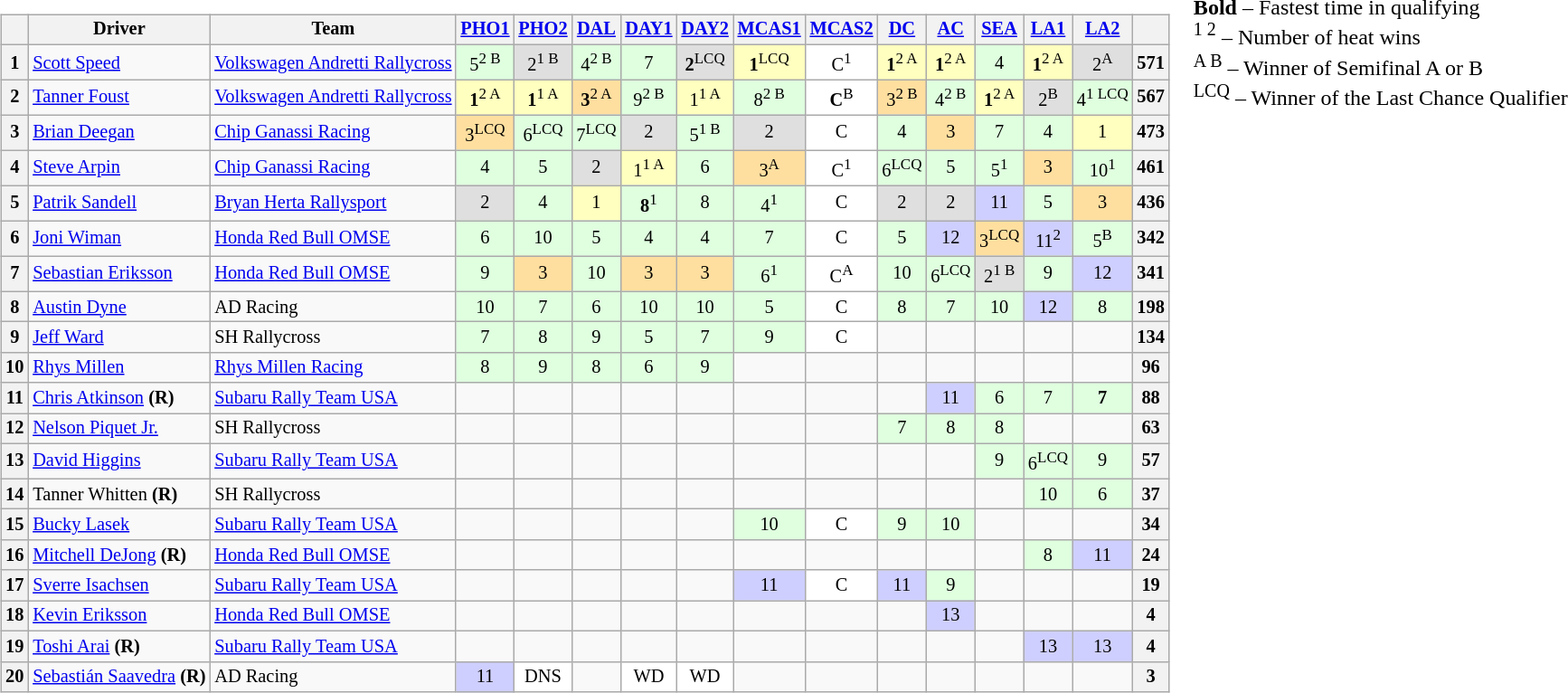<table>
<tr>
<td valign="top"><br><table class="wikitable" style="font-size: 85%; text-align:center;">
<tr>
<th></th>
<th>Driver</th>
<th>Team</th>
<th><a href='#'>PHO1</a></th>
<th><a href='#'>PHO2</a></th>
<th><a href='#'>DAL</a></th>
<th><a href='#'>DAY1</a></th>
<th><a href='#'>DAY2</a></th>
<th><a href='#'>MCAS1</a></th>
<th><a href='#'>MCAS2</a></th>
<th><a href='#'>DC</a></th>
<th><a href='#'>AC</a></th>
<th><a href='#'>SEA</a></th>
<th><a href='#'>LA1</a></th>
<th><a href='#'>LA2</a></th>
<th></th>
</tr>
<tr>
<th>1</th>
<td align=left> <a href='#'>Scott Speed</a></td>
<td align=left> <a href='#'>Volkswagen Andretti Rallycross</a></td>
<td style="background:#DFFFDF;">5<sup>2 B</sup></td>
<td style="background:#DFDFDF;">2<sup>1 B</sup></td>
<td style="background:#DFFFDF;">4<sup>2 B</sup></td>
<td style="background:#DFFFDF;">7</td>
<td style="background:#DFDFDF;"><strong>2</strong><sup>LCQ</sup></td>
<td style="background:#FFFFBF;"><strong>1</strong><sup>LCQ</sup></td>
<td style="background:#FFFFFF;">C<sup>1</sup></td>
<td style="background:#FFFFBF;"><strong>1</strong><sup>2 A</sup></td>
<td style="background:#FFFFBF;"><strong>1</strong><sup>2 A</sup></td>
<td style="background:#DFFFDF;">4</td>
<td style="background:#FFFFBF;"><strong>1</strong><sup>2 A</sup></td>
<td style="background:#DFDFDF;">2<sup>A</sup></td>
<th>571</th>
</tr>
<tr>
<th>2</th>
<td align=left> <a href='#'>Tanner Foust</a></td>
<td align=left> <a href='#'>Volkswagen Andretti Rallycross</a></td>
<td style="background:#FFFFBF;"><strong>1</strong><sup>2 A</sup></td>
<td style="background:#FFFFBF;"><strong>1</strong><sup>1 A</sup></td>
<td style="background:#FFDF9F;"><strong>3</strong><sup>2 A</sup></td>
<td style="background:#DFFFDF;">9<sup>2 B</sup></td>
<td style="background:#FFFFBF;">1<sup>1 A</sup></td>
<td style="background:#DFFFDF;">8<sup>2 B</sup></td>
<td style="background:#FFFFFF;"><strong>C</strong><sup>B</sup></td>
<td style="background:#FFDF9F;">3<sup>2 B</sup></td>
<td style="background:#DFFFDF;">4<sup>2 B</sup></td>
<td style="background:#FFFFBF;"><strong>1</strong><sup>2 A</sup></td>
<td style="background:#DFDFDF;">2<sup>B</sup></td>
<td style="background:#DFFFDF;">4<sup>1 LCQ</sup></td>
<th>567</th>
</tr>
<tr>
<th>3</th>
<td align=left> <a href='#'>Brian Deegan</a></td>
<td align=left> <a href='#'>Chip Ganassi Racing</a></td>
<td style="background:#FFDF9F;">3<sup>LCQ</sup></td>
<td style="background:#DFFFDF;">6<sup>LCQ</sup></td>
<td style="background:#DFFFDF;">7<sup>LCQ</sup></td>
<td style="background:#DFDFDF;">2</td>
<td style="background:#DFFFDF;">5<sup>1 B</sup></td>
<td style="background:#DFDFDF;">2</td>
<td style="background:#FFFFFF;">C</td>
<td style="background:#DFFFDF;">4</td>
<td style="background:#FFDF9F;">3</td>
<td style="background:#DFFFDF;">7</td>
<td style="background:#DFFFDF;">4</td>
<td style="background:#FFFFBF;">1</td>
<th>473</th>
</tr>
<tr>
<th>4</th>
<td align=left> <a href='#'>Steve Arpin</a></td>
<td align=left> <a href='#'>Chip Ganassi Racing</a></td>
<td style="background:#DFFFDF;">4</td>
<td style="background:#DFFFDF;">5</td>
<td style="background:#DFDFDF;">2</td>
<td style="background:#FFFFBF;">1<sup>1 A</sup></td>
<td style="background:#DFFFDF;">6</td>
<td style="background:#FFDF9F;">3<sup>A</sup></td>
<td style="background:#FFFFFF;">C<sup>1</sup></td>
<td style="background:#DFFFDF;">6<sup>LCQ</sup></td>
<td style="background:#DFFFDF;">5</td>
<td style="background:#DFFFDF;">5<sup>1</sup></td>
<td style="background:#FFDF9F;">3</td>
<td style="background:#DFFFDF;">10<sup>1</sup></td>
<th>461</th>
</tr>
<tr>
<th>5</th>
<td align=left> <a href='#'>Patrik Sandell</a></td>
<td align=left> <a href='#'>Bryan Herta Rallysport</a></td>
<td style="background:#DFDFDF;">2</td>
<td style="background:#DFFFDF;">4</td>
<td style="background:#FFFFBF;">1</td>
<td style="background:#DFFFDF;"><strong>8</strong><sup>1</sup></td>
<td style="background:#DFFFDF;">8</td>
<td style="background:#DFFFDF;">4<sup>1</sup></td>
<td style="background:#FFFFFF;">C</td>
<td style="background:#DFDFDF;">2</td>
<td style="background:#DFDFDF;">2</td>
<td style="background:#CFCFFF;">11</td>
<td style="background:#DFFFDF;">5</td>
<td style="background:#FFDF9F;">3</td>
<th>436</th>
</tr>
<tr>
<th>6</th>
<td align=left> <a href='#'>Joni Wiman</a></td>
<td align=left> <a href='#'>Honda Red Bull OMSE</a></td>
<td style="background:#DFFFDF;">6</td>
<td style="background:#DFFFDF;">10</td>
<td style="background:#DFFFDF;">5</td>
<td style="background:#DFFFDF;">4</td>
<td style="background:#DFFFDF;">4</td>
<td style="background:#DFFFDF;">7</td>
<td style="background:#FFFFFF;">C</td>
<td style="background:#DFFFDF;">5</td>
<td style="background:#CFCFFF;">12</td>
<td style="background:#FFDF9F;">3<sup>LCQ</sup></td>
<td style="background:#CFCFFF;">11<sup>2</sup></td>
<td style="background:#DFFFDF;">5<sup>B</sup></td>
<th>342</th>
</tr>
<tr>
<th>7</th>
<td align=left> <a href='#'>Sebastian Eriksson</a></td>
<td align=left> <a href='#'>Honda Red Bull OMSE</a></td>
<td style="background:#DFFFDF;">9</td>
<td style="background:#FFDF9F;">3</td>
<td style="background:#DFFFDF;">10</td>
<td style="background:#FFDF9F;">3</td>
<td style="background:#FFDF9F;">3</td>
<td style="background:#DFFFDF;">6<sup>1</sup></td>
<td style="background:#FFFFFF;">C<sup>A</sup></td>
<td style="background:#DFFFDF;">10</td>
<td style="background:#DFFFDF;">6<sup>LCQ</sup></td>
<td style="background:#DFDFDF;">2<sup>1 B</sup></td>
<td style="background:#DFFFDF;">9</td>
<td style="background:#CFCFFF;">12</td>
<th>341</th>
</tr>
<tr>
<th>8</th>
<td align=left> <a href='#'>Austin Dyne</a></td>
<td align=left> AD Racing</td>
<td style="background:#DFFFDF;">10</td>
<td style="background:#DFFFDF;">7</td>
<td style="background:#DFFFDF;">6</td>
<td style="background:#DFFFDF;">10</td>
<td style="background:#DFFFDF;">10</td>
<td style="background:#DFFFDF;">5</td>
<td style="background:#FFFFFF;">C</td>
<td style="background:#DFFFDF;">8</td>
<td style="background:#DFFFDF;">7</td>
<td style="background:#DFFFDF;">10</td>
<td style="background:#CFCFFF;">12</td>
<td style="background:#DFFFDF;">8</td>
<th>198</th>
</tr>
<tr>
<th>9</th>
<td align=left> <a href='#'>Jeff Ward</a></td>
<td align=left> SH Rallycross</td>
<td style="background:#DFFFDF;">7</td>
<td style="background:#DFFFDF;">8</td>
<td style="background:#DFFFDF;">9</td>
<td style="background:#DFFFDF;">5</td>
<td style="background:#DFFFDF;">7</td>
<td style="background:#DFFFDF;">9</td>
<td style="background:#FFFFFF;">C</td>
<td></td>
<td></td>
<td></td>
<td></td>
<td></td>
<th>134</th>
</tr>
<tr>
<th>10</th>
<td align=left> <a href='#'>Rhys Millen</a></td>
<td align=left> <a href='#'>Rhys Millen Racing</a></td>
<td style="background:#DFFFDF;">8</td>
<td style="background:#DFFFDF;">9</td>
<td style="background:#DFFFDF;">8</td>
<td style="background:#DFFFDF;">6</td>
<td style="background:#DFFFDF;">9</td>
<td></td>
<td></td>
<td></td>
<td></td>
<td></td>
<td></td>
<td></td>
<th>96</th>
</tr>
<tr>
<th>11</th>
<td align=left> <a href='#'>Chris Atkinson</a> <strong>(R)</strong></td>
<td align=left> <a href='#'>Subaru Rally Team USA</a></td>
<td></td>
<td></td>
<td></td>
<td></td>
<td></td>
<td></td>
<td></td>
<td></td>
<td style="background:#CFCFFF;">11</td>
<td style="background:#DFFFDF;">6</td>
<td style="background:#DFFFDF;">7</td>
<td style="background:#DFFFDF;"><strong>7</strong></td>
<th>88</th>
</tr>
<tr>
<th>12</th>
<td align=left> <a href='#'>Nelson Piquet Jr.</a></td>
<td align=left> SH Rallycross</td>
<td></td>
<td></td>
<td></td>
<td></td>
<td></td>
<td></td>
<td></td>
<td style="background:#DFFFDF;">7</td>
<td style="background:#DFFFDF;">8</td>
<td style="background:#DFFFDF;">8</td>
<td></td>
<td></td>
<th>63</th>
</tr>
<tr>
<th>13</th>
<td align=left> <a href='#'>David Higgins</a></td>
<td align=left> <a href='#'>Subaru Rally Team USA</a></td>
<td></td>
<td></td>
<td></td>
<td></td>
<td></td>
<td></td>
<td></td>
<td></td>
<td></td>
<td style="background:#DFFFDF;">9</td>
<td style="background:#DFFFDF;">6<sup>LCQ</sup></td>
<td style="background:#DFFFDF;">9</td>
<th>57</th>
</tr>
<tr>
<th>14</th>
<td align=left> Tanner Whitten <strong>(R)</strong></td>
<td align=left> SH Rallycross</td>
<td></td>
<td></td>
<td></td>
<td></td>
<td></td>
<td></td>
<td></td>
<td></td>
<td></td>
<td></td>
<td style="background:#DFFFDF;">10</td>
<td style="background:#DFFFDF;">6</td>
<th>37</th>
</tr>
<tr>
<th>15</th>
<td align=left> <a href='#'>Bucky Lasek</a></td>
<td align=left> <a href='#'>Subaru Rally Team USA</a></td>
<td></td>
<td></td>
<td></td>
<td></td>
<td></td>
<td style="background:#DFFFDF;">10</td>
<td style="background:#FFFFFF;">C</td>
<td style="background:#DFFFDF;">9</td>
<td style="background:#DFFFDF;">10</td>
<td></td>
<td></td>
<td></td>
<th>34</th>
</tr>
<tr>
<th>16</th>
<td align=left> <a href='#'>Mitchell DeJong</a> <strong>(R)</strong></td>
<td align=left> <a href='#'>Honda Red Bull OMSE</a></td>
<td></td>
<td></td>
<td></td>
<td></td>
<td></td>
<td></td>
<td></td>
<td></td>
<td></td>
<td></td>
<td style="background:#DFFFDF;">8</td>
<td style="background:#CFCFFF;">11</td>
<th>24</th>
</tr>
<tr>
<th>17</th>
<td align=left> <a href='#'>Sverre Isachsen</a></td>
<td align=left> <a href='#'>Subaru Rally Team USA</a></td>
<td></td>
<td></td>
<td></td>
<td></td>
<td></td>
<td style="background:#CFCFFF;">11</td>
<td style="background:#FFFFFF;">C</td>
<td style="background:#CFCFFF;">11</td>
<td style="background:#DFFFDF;">9</td>
<td></td>
<td></td>
<td></td>
<th>19</th>
</tr>
<tr>
<th>18</th>
<td align=left> <a href='#'>Kevin Eriksson</a></td>
<td align=left> <a href='#'>Honda Red Bull OMSE</a></td>
<td></td>
<td></td>
<td></td>
<td></td>
<td></td>
<td></td>
<td></td>
<td></td>
<td style="background:#CFCFFF;">13</td>
<td></td>
<td></td>
<td></td>
<th>4</th>
</tr>
<tr>
<th>19</th>
<td align=left> <a href='#'>Toshi Arai</a> <strong>(R)</strong></td>
<td align=left> <a href='#'>Subaru Rally Team USA</a></td>
<td></td>
<td></td>
<td></td>
<td></td>
<td></td>
<td></td>
<td></td>
<td></td>
<td></td>
<td></td>
<td style="background:#CFCFFF;">13</td>
<td style="background:#CFCFFF;">13</td>
<th>4</th>
</tr>
<tr>
<th>20</th>
<td align=left> <a href='#'>Sebastián Saavedra</a> <strong>(R)</strong></td>
<td align=left> AD Racing</td>
<td style="background:#CFCFFF;">11</td>
<td style="background:#FFFFFF;">DNS</td>
<td></td>
<td style="background:#FFFFFF;">WD</td>
<td style="background:#FFFFFF;">WD</td>
<td></td>
<td></td>
<td></td>
<td></td>
<td></td>
<td></td>
<td></td>
<th>3</th>
</tr>
</table>
</td>
<td valign="top"><br>
<span><strong>Bold</strong> – Fastest time in qualifying<br>
<sup>1 2</sup> – Number of heat wins<br>
<sup>A B</sup> – Winner of Semifinal A or B<br>
<sup>LCQ</sup> – Winner of the Last Chance Qualifier</span></td>
</tr>
</table>
